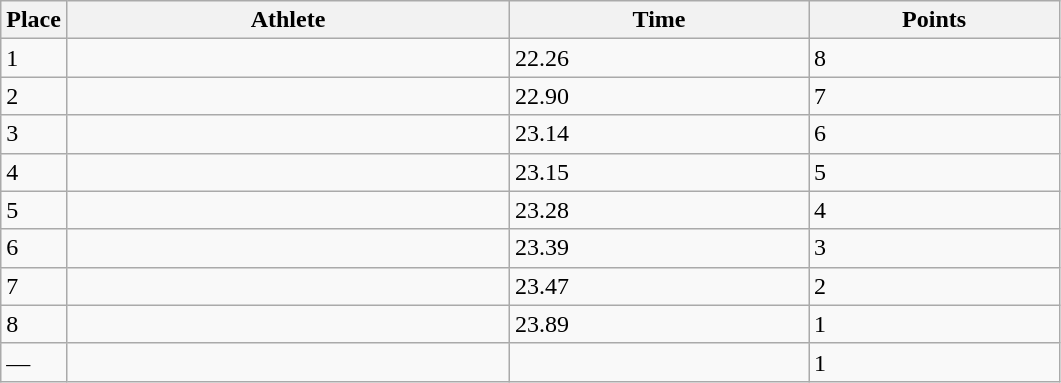<table class=wikitable>
<tr>
<th>Place</th>
<th style="width:18em">Athlete</th>
<th style="width:12em">Time</th>
<th style="width:10em">Points</th>
</tr>
<tr>
<td>1</td>
<td></td>
<td>22.26 </td>
<td>8</td>
</tr>
<tr>
<td>2</td>
<td></td>
<td>22.90</td>
<td>7</td>
</tr>
<tr>
<td>3</td>
<td></td>
<td>23.14</td>
<td>6</td>
</tr>
<tr>
<td>4</td>
<td></td>
<td>23.15</td>
<td>5</td>
</tr>
<tr>
<td>5</td>
<td></td>
<td>23.28</td>
<td>4</td>
</tr>
<tr>
<td>6</td>
<td></td>
<td>23.39</td>
<td>3</td>
</tr>
<tr>
<td>7</td>
<td></td>
<td>23.47</td>
<td>2</td>
</tr>
<tr>
<td>8</td>
<td></td>
<td>23.89</td>
<td>1</td>
</tr>
<tr>
<td>—</td>
<td></td>
<td></td>
<td>1</td>
</tr>
</table>
